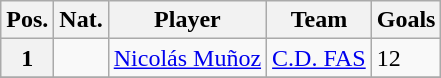<table class="wikitable">
<tr>
<th>Pos.</th>
<th>Nat.</th>
<th>Player</th>
<th>Team</th>
<th>Goals</th>
</tr>
<tr>
<th>1</th>
<td></td>
<td><a href='#'>Nicolás Muñoz</a></td>
<td><a href='#'>C.D. FAS</a></td>
<td>12</td>
</tr>
<tr>
</tr>
</table>
